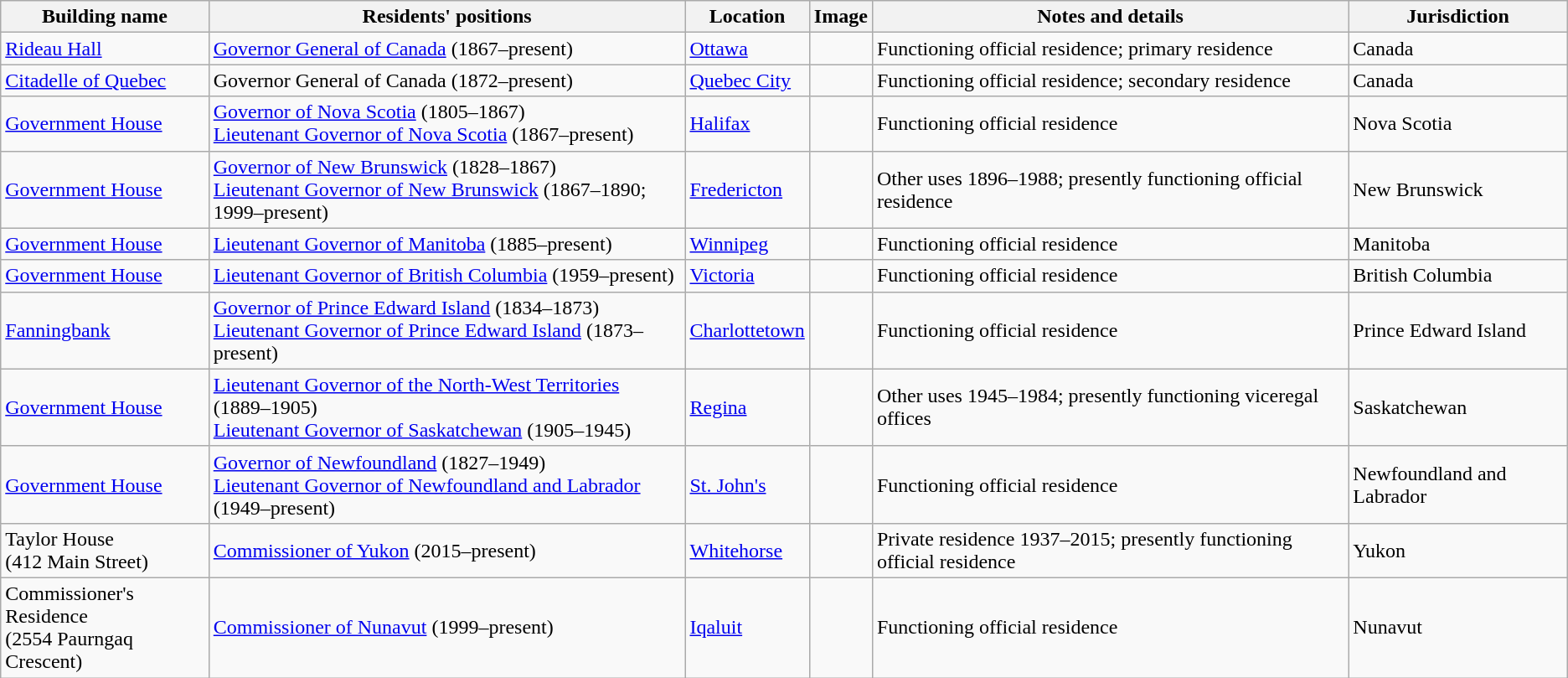<table class="wikitable">
<tr>
<th>Building name</th>
<th>Residents' positions</th>
<th>Location</th>
<th>Image</th>
<th>Notes and details</th>
<th>Jurisdiction</th>
</tr>
<tr>
<td><a href='#'>Rideau Hall</a></td>
<td><a href='#'>Governor General of Canada</a> (1867–present)</td>
<td><a href='#'>Ottawa</a></td>
<td align=center></td>
<td>Functioning official residence; primary residence</td>
<td>Canada</td>
</tr>
<tr>
<td><a href='#'>Citadelle of Quebec</a></td>
<td>Governor General of Canada (1872–present)</td>
<td><a href='#'>Quebec City</a></td>
<td align=center></td>
<td>Functioning official residence; secondary residence</td>
<td>Canada</td>
</tr>
<tr>
<td><a href='#'>Government House</a></td>
<td><a href='#'>Governor of Nova Scotia</a> (1805–1867)<br><a href='#'>Lieutenant Governor of Nova Scotia</a> (1867–present)</td>
<td><a href='#'>Halifax</a></td>
<td align=center></td>
<td>Functioning official residence</td>
<td>Nova Scotia</td>
</tr>
<tr>
<td><a href='#'>Government House</a></td>
<td><a href='#'>Governor of New Brunswick</a> (1828–1867)<br><a href='#'>Lieutenant Governor of New Brunswick</a> (1867–1890; 1999–present)</td>
<td><a href='#'>Fredericton</a></td>
<td align=center></td>
<td>Other uses 1896–1988; presently functioning official residence</td>
<td>New Brunswick</td>
</tr>
<tr>
<td><a href='#'>Government House</a></td>
<td><a href='#'>Lieutenant Governor of Manitoba</a> (1885–present)</td>
<td><a href='#'>Winnipeg</a></td>
<td align=center></td>
<td>Functioning official residence</td>
<td>Manitoba</td>
</tr>
<tr>
<td><a href='#'>Government House</a></td>
<td><a href='#'>Lieutenant Governor of British Columbia</a> (1959–present)</td>
<td><a href='#'>Victoria</a></td>
<td align=center></td>
<td>Functioning official residence</td>
<td>British Columbia</td>
</tr>
<tr>
<td><a href='#'>Fanningbank</a></td>
<td><a href='#'>Governor of Prince Edward Island</a> (1834–1873)<br><a href='#'>Lieutenant Governor of Prince Edward Island</a> (1873–present)</td>
<td><a href='#'>Charlottetown</a></td>
<td align=center></td>
<td>Functioning official residence</td>
<td>Prince Edward Island</td>
</tr>
<tr>
<td><a href='#'>Government House</a></td>
<td><a href='#'>Lieutenant Governor of the North-West Territories</a> (1889–1905)<br><a href='#'>Lieutenant Governor of Saskatchewan</a> (1905–1945)</td>
<td><a href='#'>Regina</a></td>
<td align="center"></td>
<td>Other uses 1945–1984; presently functioning viceregal offices</td>
<td>Saskatchewan</td>
</tr>
<tr>
<td><a href='#'>Government House</a></td>
<td><a href='#'>Governor of Newfoundland</a> (1827–1949)<br><a href='#'>Lieutenant Governor of Newfoundland and Labrador</a> (1949–present)</td>
<td><a href='#'>St. John's</a></td>
<td align="center"></td>
<td>Functioning official residence</td>
<td>Newfoundland and Labrador</td>
</tr>
<tr>
<td>Taylor House<br>(412 Main Street)</td>
<td><a href='#'>Commissioner of Yukon</a> (2015–present)</td>
<td><a href='#'>Whitehorse</a></td>
<td></td>
<td>Private residence 1937–2015; presently functioning official residence</td>
<td>Yukon</td>
</tr>
<tr>
<td>Commissioner's Residence<br>(2554 Paurngaq Crescent)</td>
<td><a href='#'>Commissioner of Nunavut</a> (1999–present)</td>
<td><a href='#'>Iqaluit</a></td>
<td></td>
<td>Functioning official residence</td>
<td>Nunavut</td>
</tr>
</table>
